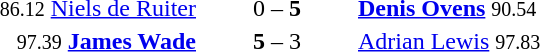<table style="text-align:center">
<tr>
<th width=223></th>
<th width=100></th>
<th width=223></th>
</tr>
<tr>
<td align=right><small>86.12</small> <a href='#'>Niels de Ruiter</a> </td>
<td>0 – <strong>5</strong></td>
<td align=left> <strong><a href='#'>Denis Ovens</a></strong> <small>90.54</small></td>
</tr>
<tr>
<td align=right><small>97.39</small> <strong><a href='#'>James Wade</a></strong> </td>
<td><strong>5</strong> – 3</td>
<td align=left> <a href='#'>Adrian Lewis</a> <small>97.83</small></td>
</tr>
</table>
